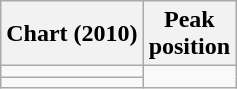<table class="wikitable">
<tr>
<th scope=row>Chart (2010)</th>
<th scope=row>Peak<br>position</th>
</tr>
<tr>
<td></td>
</tr>
<tr>
<td></td>
</tr>
</table>
